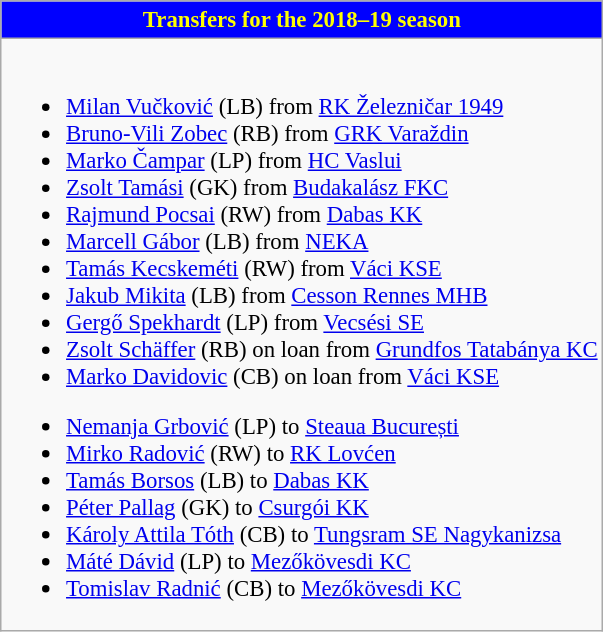<table class="wikitable collapsible collapsed" style="font-size:95%">
<tr>
<th style="color:yellow; background:blue"> <strong>Transfers for the 2018–19 season</strong></th>
</tr>
<tr>
<td><br>
<ul><li> <a href='#'>Milan Vučković</a> (LB) from  <a href='#'>RK Železničar 1949</a></li><li> <a href='#'>Bruno-Vili Zobec</a> (RB) from  <a href='#'>GRK Varaždin</a></li><li> <a href='#'>Marko Čampar</a> (LP) from  <a href='#'>HC Vaslui</a></li><li> <a href='#'>Zsolt Tamási</a> (GK) from  <a href='#'>Budakalász FKC</a></li><li> <a href='#'>Rajmund Pocsai</a> (RW) from  <a href='#'>Dabas KK</a></li><li> <a href='#'>Marcell Gábor</a> (LB) from  <a href='#'>NEKA</a></li><li> <a href='#'>Tamás Kecskeméti</a> (RW) from  <a href='#'>Váci KSE</a></li><li> <a href='#'>Jakub Mikita</a> (LB) from  <a href='#'>Cesson Rennes MHB</a></li><li> <a href='#'>Gergő Spekhardt</a> (LP) from  <a href='#'>Vecsési SE</a></li><li> <a href='#'>Zsolt Schäffer</a> (RB) on loan from  <a href='#'>Grundfos Tatabánya KC</a></li><li> <a href='#'>Marko Davidovic</a> (CB) on loan from  <a href='#'>Váci KSE</a></li></ul><ul><li> <a href='#'>Nemanja Grbović</a> (LP) to  <a href='#'>Steaua București</a></li><li> <a href='#'>Mirko Radović</a> (RW) to  <a href='#'>RK Lovćen</a></li><li> <a href='#'>Tamás Borsos</a> (LB) to  <a href='#'>Dabas KK</a></li><li> <a href='#'>Péter Pallag</a> (GK) to  <a href='#'>Csurgói KK</a></li><li> <a href='#'>Károly Attila Tóth</a> (CB) to  <a href='#'>Tungsram SE Nagykanizsa</a></li><li> <a href='#'>Máté Dávid</a> (LP) to  <a href='#'>Mezőkövesdi KC</a></li><li> <a href='#'>Tomislav Radnić</a> (CB) to  <a href='#'>Mezőkövesdi KC</a></li></ul></td>
</tr>
</table>
